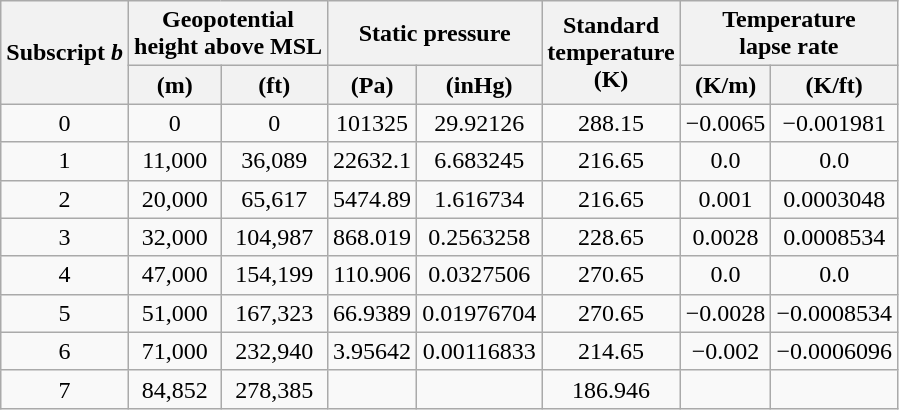<table class="wikitable">
<tr>
<th rowspan="2">Subscript <em>b</em></th>
<th colspan="2">Geopotential<br> height above MSL</th>
<th colspan="2">Static pressure</th>
<th rowspan="2">Standard<br> temperature<br> (K)</th>
<th colspan="2">Temperature<br> lapse rate</th>
</tr>
<tr>
<th>(m)</th>
<th>(ft)</th>
<th>(Pa)</th>
<th>(inHg)</th>
<th>(K/m)</th>
<th>(K/ft)</th>
</tr>
<tr>
<td align="center">0</td>
<td align="center">0</td>
<td align="center">0</td>
<td align="center">101325</td>
<td align="center">29.92126</td>
<td align="center">288.15</td>
<td align="center">−0.0065</td>
<td align="center">−0.001981</td>
</tr>
<tr>
<td align="center">1</td>
<td align="center">11,000</td>
<td align="center">36,089</td>
<td align="center">22632.1</td>
<td align="center">6.683245</td>
<td align="center">216.65</td>
<td align="center">0.0</td>
<td align="center">0.0</td>
</tr>
<tr>
<td align="center">2</td>
<td align="center">20,000</td>
<td align="center">65,617</td>
<td align="center">5474.89</td>
<td align="center">1.616734</td>
<td align="center">216.65</td>
<td align="center">0.001</td>
<td align="center">0.0003048</td>
</tr>
<tr>
<td align="center">3</td>
<td align="center">32,000</td>
<td align="center">104,987</td>
<td align="center">868.019</td>
<td align="center">0.2563258</td>
<td align="center">228.65</td>
<td align="center">0.0028</td>
<td align="center">0.0008534</td>
</tr>
<tr>
<td align="center">4</td>
<td align="center">47,000</td>
<td align="center">154,199</td>
<td align="center">110.906</td>
<td align="center">0.0327506</td>
<td align="center">270.65</td>
<td align="center">0.0</td>
<td align="center">0.0</td>
</tr>
<tr>
<td align="center">5</td>
<td align="center">51,000</td>
<td align="center">167,323</td>
<td align="center">66.9389</td>
<td align="center">0.01976704</td>
<td align="center">270.65</td>
<td align="center">−0.0028</td>
<td align="center">−0.0008534</td>
</tr>
<tr>
<td align="center">6</td>
<td align="center">71,000</td>
<td align="center">232,940</td>
<td align="center">3.95642</td>
<td align="center">0.00116833</td>
<td align="center">214.65</td>
<td align="center">−0.002</td>
<td align="center">−0.0006096</td>
</tr>
<tr>
<td align="center">7</td>
<td align="center">84,852</td>
<td align="center">278,385</td>
<td></td>
<td></td>
<td align="center">186.946</td>
<td></td>
<td></td>
</tr>
</table>
